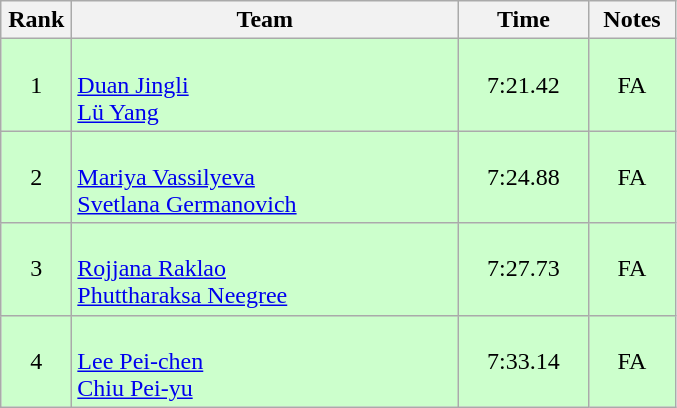<table class=wikitable style="text-align:center">
<tr>
<th width=40>Rank</th>
<th width=250>Team</th>
<th width=80>Time</th>
<th width=50>Notes</th>
</tr>
<tr bgcolor="ccffcc">
<td>1</td>
<td align=left><br><a href='#'>Duan Jingli</a><br><a href='#'>Lü Yang</a></td>
<td>7:21.42</td>
<td>FA</td>
</tr>
<tr bgcolor="ccffcc">
<td>2</td>
<td align=left><br><a href='#'>Mariya Vassilyeva</a><br><a href='#'>Svetlana Germanovich</a></td>
<td>7:24.88</td>
<td>FA</td>
</tr>
<tr bgcolor="ccffcc">
<td>3</td>
<td align=left><br><a href='#'>Rojjana Raklao</a><br><a href='#'>Phuttharaksa Neegree</a></td>
<td>7:27.73</td>
<td>FA</td>
</tr>
<tr bgcolor="ccffcc">
<td>4</td>
<td align=left><br><a href='#'>Lee Pei-chen</a><br><a href='#'>Chiu Pei-yu</a></td>
<td>7:33.14</td>
<td>FA</td>
</tr>
</table>
